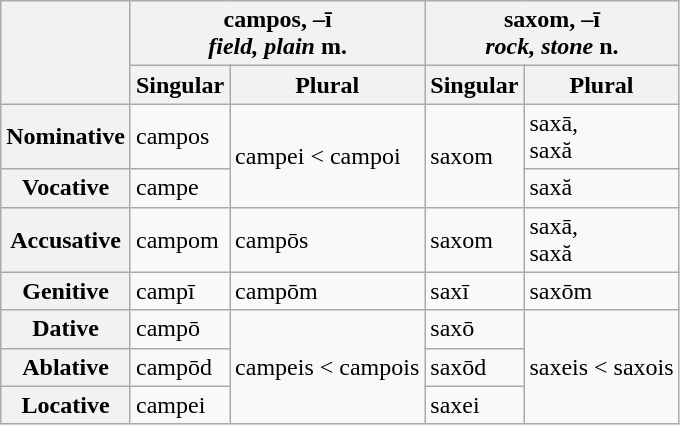<table class="wikitable" clear="left" style="margin:1em">
<tr>
<th rowspan="2"></th>
<th colspan="2">campos, –ī <br> <em>field, plain</em> m.</th>
<th colspan="2">saxom, –ī <br> <em>rock, stone</em> n.</th>
</tr>
<tr>
<th>Singular</th>
<th>Plural</th>
<th>Singular</th>
<th>Plural</th>
</tr>
<tr>
<th>Nominative</th>
<td>campos</td>
<td rowspan="2">campei < campoi</td>
<td rowspan="2">saxom</td>
<td>saxā,<br>saxă</td>
</tr>
<tr>
<th>Vocative</th>
<td>campe</td>
<td>saxă</td>
</tr>
<tr>
<th>Accusative</th>
<td>campom</td>
<td>campōs</td>
<td>saxom</td>
<td>saxā,<br>saxă</td>
</tr>
<tr>
<th>Genitive</th>
<td>campī</td>
<td>campōm</td>
<td>saxī</td>
<td>saxōm</td>
</tr>
<tr>
<th>Dative</th>
<td>campō</td>
<td rowspan="3">campeis < campois</td>
<td>saxō</td>
<td rowspan="3">saxeis < saxois</td>
</tr>
<tr>
<th>Ablative</th>
<td>campōd</td>
<td>saxōd</td>
</tr>
<tr>
<th>Locative</th>
<td>campei</td>
<td>saxei</td>
</tr>
</table>
